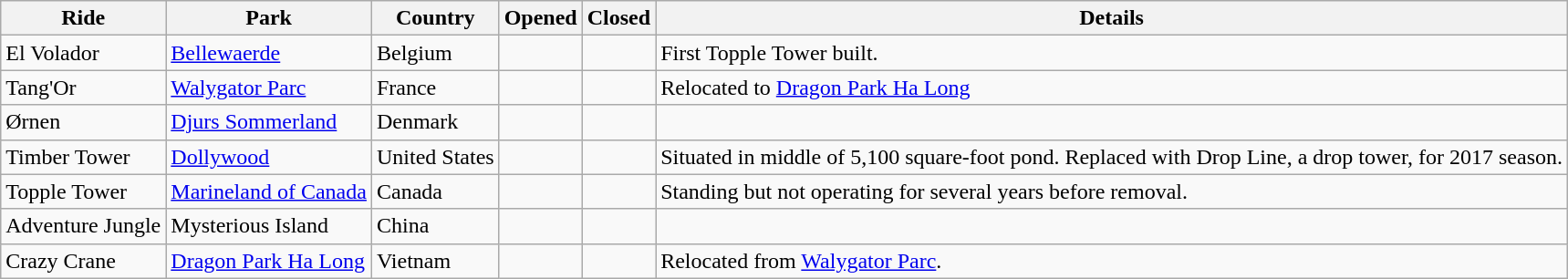<table class="wikitable">
<tr>
<th>Ride</th>
<th>Park</th>
<th>Country</th>
<th>Opened</th>
<th>Closed</th>
<th>Details</th>
</tr>
<tr>
<td>El Volador</td>
<td><a href='#'>Bellewaerde</a></td>
<td>Belgium</td>
<td></td>
<td></td>
<td>First Topple Tower built.</td>
</tr>
<tr>
<td>Tang'Or</td>
<td><a href='#'>Walygator Parc</a></td>
<td>France</td>
<td></td>
<td></td>
<td>Relocated to <a href='#'>Dragon Park Ha Long</a></td>
</tr>
<tr>
<td>Ørnen</td>
<td><a href='#'>Djurs Sommerland</a></td>
<td>Denmark</td>
<td></td>
<td></td>
<td></td>
</tr>
<tr>
<td>Timber Tower</td>
<td><a href='#'>Dollywood</a></td>
<td>United States</td>
<td></td>
<td></td>
<td>Situated in middle of 5,100 square-foot pond. Replaced with Drop Line, a drop tower, for 2017 season.</td>
</tr>
<tr>
<td>Topple Tower</td>
<td><a href='#'>Marineland of Canada</a></td>
<td>Canada</td>
<td></td>
<td></td>
<td>Standing but not operating for several years before removal.</td>
</tr>
<tr>
<td>Adventure Jungle</td>
<td>Mysterious Island</td>
<td>China</td>
<td></td>
<td></td>
<td></td>
</tr>
<tr>
<td>Crazy Crane</td>
<td><a href='#'>Dragon Park Ha Long</a></td>
<td>Vietnam</td>
<td></td>
<td></td>
<td>Relocated from <a href='#'>Walygator Parc</a>.</td>
</tr>
</table>
